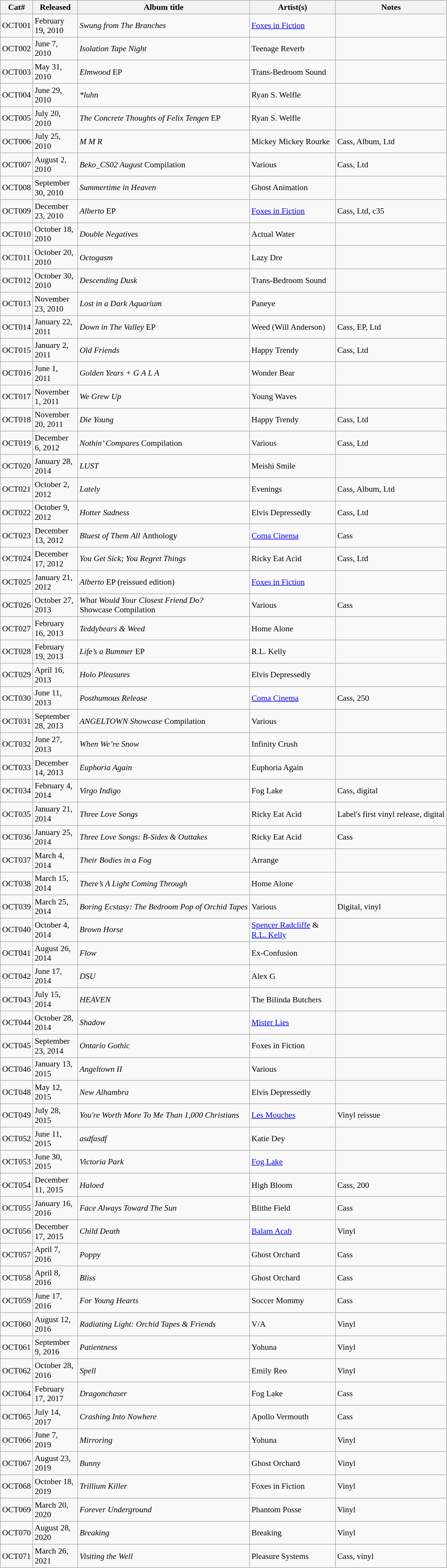<table class="wikitable sortable" style="text-align:left;font-size:90%;">
<tr>
<th>Cat#</th>
<th style="width:5em;" data-sort-type="date;">Released</th>
<th>Album title</th>
<th style="width:10em;">Artist(s)</th>
<th>Notes</th>
</tr>
<tr>
<td>OCT001</td>
<td>February 19, 2010</td>
<td><em>Swung from The Branches</em></td>
<td><a href='#'>Foxes in Fiction</a></td>
<td></td>
</tr>
<tr>
<td>OCT002</td>
<td>June 7, 2010</td>
<td><em>Isolation Tape Night     </em></td>
<td>Teenage Reverb</td>
<td></td>
</tr>
<tr>
<td>OCT003</td>
<td>May 31, 2010</td>
<td><em>Elmwood</em> EP</td>
<td>Trans-Bedroom Sound</td>
<td></td>
</tr>
<tr>
<td>OCT004</td>
<td>June 29, 2010</td>
<td><em>  *luhn   </em></td>
<td>Ryan S. Welfle</td>
<td></td>
</tr>
<tr>
<td>OCT005</td>
<td>July 20, 2010</td>
<td><em>    The Concrete Thoughts of Felix Tengen   </em>  EP</td>
<td>Ryan S. Welfle</td>
<td></td>
</tr>
<tr>
<td>OCT006</td>
<td>July 25, 2010</td>
<td><em>  M M R     </em></td>
<td>Mickey Mickey Rourke</td>
<td>Cass, Album, Ltd</td>
</tr>
<tr>
<td>OCT007</td>
<td>August 2, 2010</td>
<td><em>   Beko_CS02 August </em> Compilation</td>
<td>Various</td>
<td>Cass, Ltd</td>
</tr>
<tr>
<td>OCT008</td>
<td>September 30, 2010</td>
<td><em>  Summertime in Heaven     </em></td>
<td>Ghost Animation</td>
<td></td>
</tr>
<tr>
<td>OCT009</td>
<td>December 23, 2010</td>
<td><em>Alberto </em> EP</td>
<td><a href='#'>Foxes in Fiction</a></td>
<td>Cass, Ltd, c35</td>
</tr>
<tr>
<td>OCT010</td>
<td>October 18, 2010</td>
<td><em>   Double Negatives    </em></td>
<td>Actual Water</td>
<td></td>
</tr>
<tr>
<td>OCT011</td>
<td>October 20, 2010</td>
<td><em> Octogasm      </em></td>
<td>Lazy Dre</td>
<td></td>
</tr>
<tr>
<td>OCT012</td>
<td>October 30, 2010</td>
<td><em> Descending Dusk    </em></td>
<td>Trans-Bedroom Sound</td>
<td></td>
</tr>
<tr>
<td>OCT013</td>
<td>November 23, 2010</td>
<td><em>  Lost in a Dark Aquarium   </em></td>
<td>Paneye</td>
<td></td>
</tr>
<tr>
<td>OCT014</td>
<td>January 22, 2011</td>
<td><em>Down in The Valley </em>   EP</td>
<td>Weed (Will Anderson)</td>
<td>Cass, EP, Ltd</td>
</tr>
<tr>
<td>OCT015</td>
<td>January 2, 2011</td>
<td><em> Old Friends    </em></td>
<td>Happy Trendy</td>
<td>Cass, Ltd</td>
</tr>
<tr>
<td>OCT016</td>
<td>June 1, 2011</td>
<td><em>Golden Years + G A L A   </em></td>
<td>Wonder Bear</td>
<td></td>
</tr>
<tr>
<td>OCT017</td>
<td>November 1, 2011</td>
<td><em> We Grew Up     </em></td>
<td>Young Waves</td>
<td></td>
</tr>
<tr>
<td>OCT018</td>
<td>November 20, 2011</td>
<td><em>  Die Young   </em></td>
<td>Happy Trendy</td>
<td>Cass, Ltd</td>
</tr>
<tr>
<td>OCT019</td>
<td>December 6, 2012</td>
<td><em> Nothin’ Compares </em> Compilation</td>
<td>Various</td>
<td>Cass, Ltd</td>
</tr>
<tr>
<td>OCT020</td>
<td>January 28, 2014</td>
<td><em> LUST   </em></td>
<td>Meishi Smile</td>
<td></td>
</tr>
<tr>
<td>OCT021</td>
<td>October 2, 2012</td>
<td><em>  Lately   </em></td>
<td>Evenings</td>
<td>Cass, Album, Ltd</td>
</tr>
<tr>
<td>OCT022</td>
<td>October 9, 2012</td>
<td><em> Hotter Sadness    </em></td>
<td>Elvis Depressedly</td>
<td>Cass, Ltd</td>
</tr>
<tr>
<td>OCT023</td>
<td>December 13, 2012</td>
<td><em>  Bluest of Them All </em> Anthology</td>
<td><a href='#'>Coma Cinema</a></td>
<td>Cass</td>
</tr>
<tr>
<td>OCT024</td>
<td>December 17, 2012</td>
<td><em> You Get Sick; You Regret Things     </em></td>
<td>Ricky Eat Acid</td>
<td>Cass, Ltd</td>
</tr>
<tr>
<td>OCT025</td>
<td>January 21, 2012</td>
<td><em>Alberto </em> EP (reissued edition)</td>
<td><a href='#'>Foxes in Fiction</a></td>
<td></td>
</tr>
<tr>
<td>OCT026</td>
<td>October 27, 2013</td>
<td><em> What Would Your Closest Friend Do?<br>    </em> Showcase Compilation</td>
<td>Various</td>
<td>Cass</td>
</tr>
<tr>
<td>OCT027</td>
<td>February 16, 2013</td>
<td><em>   Teddybears & Weed   </em></td>
<td>Home Alone</td>
<td></td>
</tr>
<tr>
<td>OCT028</td>
<td>February 19, 2013</td>
<td><em>  Life’s a Bummer </em>  EP</td>
<td>R.L. Kelly</td>
<td></td>
</tr>
<tr>
<td>OCT029</td>
<td>April 16, 2013</td>
<td><em>  Holo Pleasures   </em></td>
<td>Elvis Depressedly</td>
<td></td>
</tr>
<tr>
<td>OCT030</td>
<td>June 11, 2013</td>
<td><em>    Posthumous Release  </em></td>
<td><a href='#'>Coma Cinema</a></td>
<td>Cass, 250</td>
</tr>
<tr>
<td>OCT031</td>
<td>September 28, 2013</td>
<td><em>   ANGELTOWN Showcase </em> Compilation</td>
<td>Various</td>
<td></td>
</tr>
<tr>
<td>OCT032</td>
<td>June 27, 2013</td>
<td><em> When We’re Snow      </em></td>
<td>Infinity Crush</td>
<td></td>
</tr>
<tr>
<td>OCT033</td>
<td>December 14, 2013</td>
<td><em>     Euphoria Again  </em></td>
<td>Euphoria Again</td>
<td></td>
</tr>
<tr>
<td>OCT034</td>
<td>February 4, 2014</td>
<td><em>  Virgo Indigo    </em></td>
<td>Fog Lake</td>
<td>Cass, digital</td>
</tr>
<tr>
<td>OCT035</td>
<td>January 21, 2014</td>
<td><em>    Three Love Songs   </em></td>
<td>Ricky Eat Acid</td>
<td>Label's first vinyl release, digital</td>
</tr>
<tr>
<td>OCT036</td>
<td>January 25, 2014</td>
<td><em>     Three Love Songs: B-Sides & Outtakes   </em></td>
<td>Ricky Eat Acid</td>
<td>Cass</td>
</tr>
<tr>
<td>OCT037</td>
<td>March 4, 2014</td>
<td><em>   Their Bodies in a Fog   </em></td>
<td>Arrange</td>
<td></td>
</tr>
<tr>
<td>OCT038</td>
<td>March 15, 2014</td>
<td><em>  There’s A Light Coming Through   </em></td>
<td>Home Alone</td>
<td></td>
</tr>
<tr>
<td>OCT039</td>
<td>March 25, 2014</td>
<td><em>   Boring Ecstasy: The Bedroom Pop of Orchid Tapes </em></td>
<td>Various</td>
<td>Digital, vinyl</td>
</tr>
<tr>
<td>OCT040</td>
<td>October 4, 2014</td>
<td><em> Brown Horse </em></td>
<td><a href='#'>Spencer Radcliffe</a> & <a href='#'>R.L. Kelly</a></td>
<td></td>
</tr>
<tr>
<td>OCT041</td>
<td>August 26, 2014</td>
<td><em> Flow </em></td>
<td>Ex-Confusion</td>
<td></td>
</tr>
<tr>
<td>OCT042</td>
<td>June 17, 2014</td>
<td><em>   DSU   </em></td>
<td>Alex G</td>
<td></td>
</tr>
<tr>
<td>OCT043</td>
<td>July 15, 2014</td>
<td><em>   HEAVEN   </em></td>
<td>The Bilinda Butchers</td>
<td></td>
</tr>
<tr>
<td>OCT044</td>
<td>October 28, 2014</td>
<td><em>   Shadow   </em></td>
<td><a href='#'>Mister Lies</a></td>
<td></td>
</tr>
<tr>
<td>OCT045</td>
<td>September 23, 2014</td>
<td><em> Ontario Gothic </em></td>
<td>Foxes in Fiction</td>
<td></td>
</tr>
<tr>
<td>OCT046</td>
<td>January 13, 2015</td>
<td><em> Angeltown II </em></td>
<td>Various</td>
<td></td>
</tr>
<tr>
<td>OCT048</td>
<td>May 12, 2015</td>
<td><em> New Alhambra </em></td>
<td>Elvis Depressedly</td>
<td></td>
</tr>
<tr>
<td>OCT049</td>
<td>July 28, 2015</td>
<td><em> You're Worth More To Me Than 1,000 Christians </em></td>
<td><a href='#'>Les Mouches</a></td>
<td>Vinyl reissue</td>
</tr>
<tr>
<td>OCT052</td>
<td>June 11, 2015</td>
<td><em> asdfasdf </em></td>
<td>Katie Dey</td>
<td></td>
</tr>
<tr>
<td>OCT053</td>
<td>June 30, 2015</td>
<td><em> Victoria Park</em></td>
<td><a href='#'>Fog Lake</a></td>
<td></td>
</tr>
<tr>
<td>OCT054</td>
<td>December 11, 2015</td>
<td><em> Haloed</em></td>
<td>High Bloom</td>
<td>Cass, 200</td>
</tr>
<tr>
<td>OCT055</td>
<td>January 16, 2016</td>
<td><em> Face Always Toward The Sun</em></td>
<td>Blithe Field</td>
<td>Cass</td>
</tr>
<tr>
<td>OCT056</td>
<td>December 17, 2015</td>
<td><em> Child Death</em></td>
<td><a href='#'>Balam Acab</a></td>
<td>Vinyl</td>
</tr>
<tr>
<td>OCT057</td>
<td>April 7, 2016</td>
<td><em> Poppy</em></td>
<td>Ghost Orchard</td>
<td>Cass</td>
</tr>
<tr>
<td>OCT058</td>
<td>April 8, 2016</td>
<td><em> Bliss</em></td>
<td>Ghost Orchard</td>
<td>Cass</td>
</tr>
<tr>
<td>OCT059</td>
<td>June 17, 2016</td>
<td><em> For Young Hearts </em></td>
<td>Soccer Mommy</td>
<td>Cass</td>
</tr>
<tr>
<td>OCT060</td>
<td>August 12, 2016</td>
<td><em> Radiating Light: Orchid Tapes & Friends</em></td>
<td>V/A</td>
<td>Vinyl</td>
</tr>
<tr>
<td>OCT061</td>
<td>September 9, 2016</td>
<td><em> Patientness</em></td>
<td>Yohuna</td>
<td>Vinyl</td>
</tr>
<tr>
<td>OCT062</td>
<td>October 28, 2016</td>
<td><em> Spell</em></td>
<td>Emily Reo</td>
<td>Vinyl</td>
</tr>
<tr>
<td>OCT064</td>
<td>February 17, 2017</td>
<td><em> Dragonchaser</em></td>
<td>Fog Lake</td>
<td>Cass</td>
</tr>
<tr>
<td>OCT065</td>
<td>July 14, 2017</td>
<td><em> Crashing Into Nowhere</em></td>
<td>Apollo Vermouth</td>
<td>Cass</td>
</tr>
<tr>
<td>OCT066</td>
<td>June 7, 2019</td>
<td><em> Mirroring </em></td>
<td>Yohuna</td>
<td>Vinyl</td>
</tr>
<tr>
<td>OCT067</td>
<td>August 23, 2019</td>
<td><em> Bunny </em></td>
<td>Ghost Orchard</td>
<td>Vinyl</td>
</tr>
<tr>
<td>OCT068</td>
<td>October 18, 2019</td>
<td><em> Trillium Killer </em></td>
<td>Foxes in Fiction</td>
<td>Vinyl</td>
</tr>
<tr>
<td>OCT069</td>
<td>March 20, 2020</td>
<td><em> Forever Underground </em></td>
<td>Phantom Posse</td>
<td>Vinyl</td>
</tr>
<tr>
<td>OCT070</td>
<td>August 28, 2020</td>
<td><em> Breaking </em></td>
<td>Breaking</td>
<td>Vinyl</td>
</tr>
<tr>
<td>OCT071</td>
<td>March 26, 2021</td>
<td><em> Visiting the Well </em></td>
<td>Pleasure Systems</td>
<td>Cass, vinyl</td>
</tr>
</table>
